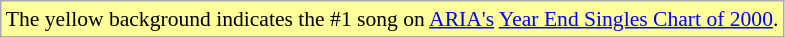<table class="wikitable" style="font-size:90%;">
<tr>
<td style="background:#ff9;">The yellow background indicates the #1 song on <a href='#'>ARIA's</a> <a href='#'>Year End Singles Chart of 2000</a>.</td>
</tr>
</table>
